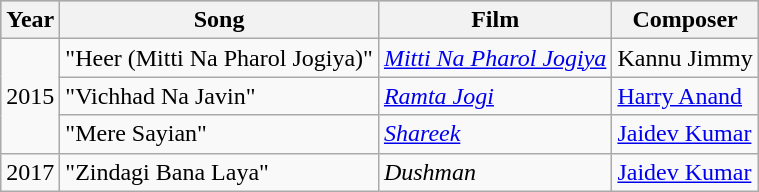<table class="wikitable">
<tr style="background:#b0c4de; text-align:center;">
<th>Year</th>
<th>Song</th>
<th>Film</th>
<th>Composer</th>
</tr>
<tr>
<td rowspan="3">2015</td>
<td>"Heer (Mitti Na Pharol Jogiya)"</td>
<td><em><a href='#'>Mitti Na Pharol Jogiya</a></em></td>
<td>Kannu Jimmy</td>
</tr>
<tr>
<td>"Vichhad Na Javin"</td>
<td><em><a href='#'>Ramta Jogi</a></em></td>
<td><a href='#'>Harry Anand</a></td>
</tr>
<tr>
<td>"Mere Sayian"</td>
<td><em><a href='#'>Shareek</a></em></td>
<td><a href='#'>Jaidev Kumar</a></td>
</tr>
<tr>
<td rowspan="1">2017</td>
<td>"Zindagi Bana Laya"</td>
<td><em>Dushman</em></td>
<td><a href='#'>Jaidev Kumar</a></td>
</tr>
</table>
